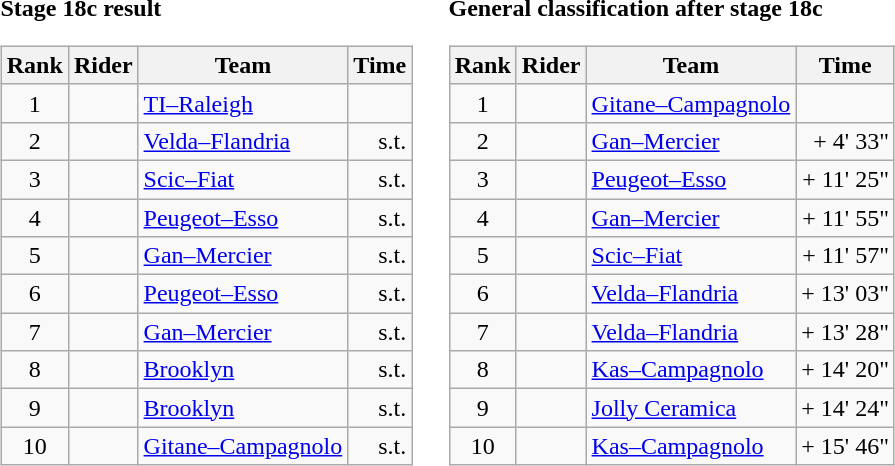<table>
<tr>
<td><strong>Stage 18c result</strong><br><table class="wikitable">
<tr>
<th scope="col">Rank</th>
<th scope="col">Rider</th>
<th scope="col">Team</th>
<th scope="col">Time</th>
</tr>
<tr>
<td style="text-align:center;">1</td>
<td></td>
<td><a href='#'>TI–Raleigh</a></td>
<td style="text-align:right;"></td>
</tr>
<tr>
<td style="text-align:center;">2</td>
<td></td>
<td><a href='#'>Velda–Flandria</a></td>
<td style="text-align:right;">s.t.</td>
</tr>
<tr>
<td style="text-align:center;">3</td>
<td></td>
<td><a href='#'>Scic–Fiat</a></td>
<td style="text-align:right;">s.t.</td>
</tr>
<tr>
<td style="text-align:center;">4</td>
<td></td>
<td><a href='#'>Peugeot–Esso</a></td>
<td style="text-align:right;">s.t.</td>
</tr>
<tr>
<td style="text-align:center;">5</td>
<td></td>
<td><a href='#'>Gan–Mercier</a></td>
<td style="text-align:right;">s.t.</td>
</tr>
<tr>
<td style="text-align:center;">6</td>
<td></td>
<td><a href='#'>Peugeot–Esso</a></td>
<td style="text-align:right;">s.t.</td>
</tr>
<tr>
<td style="text-align:center;">7</td>
<td></td>
<td><a href='#'>Gan–Mercier</a></td>
<td style="text-align:right;">s.t.</td>
</tr>
<tr>
<td style="text-align:center;">8</td>
<td></td>
<td><a href='#'>Brooklyn</a></td>
<td style="text-align:right;">s.t.</td>
</tr>
<tr>
<td style="text-align:center;">9</td>
<td></td>
<td><a href='#'>Brooklyn</a></td>
<td style="text-align:right;">s.t.</td>
</tr>
<tr>
<td style="text-align:center;">10</td>
<td></td>
<td><a href='#'>Gitane–Campagnolo</a></td>
<td style="text-align:right;">s.t.</td>
</tr>
</table>
</td>
<td></td>
<td><strong>General classification after stage 18c</strong><br><table class="wikitable">
<tr>
<th scope="col">Rank</th>
<th scope="col">Rider</th>
<th scope="col">Team</th>
<th scope="col">Time</th>
</tr>
<tr>
<td style="text-align:center;">1</td>
<td> </td>
<td><a href='#'>Gitane–Campagnolo</a></td>
<td style="text-align:right;"></td>
</tr>
<tr>
<td style="text-align:center;">2</td>
<td></td>
<td><a href='#'>Gan–Mercier</a></td>
<td style="text-align:right;">+ 4' 33"</td>
</tr>
<tr>
<td style="text-align:center;">3</td>
<td></td>
<td><a href='#'>Peugeot–Esso</a></td>
<td style="text-align:right;">+ 11' 25"</td>
</tr>
<tr>
<td style="text-align:center;">4</td>
<td></td>
<td><a href='#'>Gan–Mercier</a></td>
<td style="text-align:right;">+ 11' 55"</td>
</tr>
<tr>
<td style="text-align:center;">5</td>
<td></td>
<td><a href='#'>Scic–Fiat</a></td>
<td style="text-align:right;">+ 11' 57"</td>
</tr>
<tr>
<td style="text-align:center;">6</td>
<td></td>
<td><a href='#'>Velda–Flandria</a></td>
<td style="text-align:right;">+ 13' 03"</td>
</tr>
<tr>
<td style="text-align:center;">7</td>
<td></td>
<td><a href='#'>Velda–Flandria</a></td>
<td style="text-align:right;">+ 13' 28"</td>
</tr>
<tr>
<td style="text-align:center;">8</td>
<td></td>
<td><a href='#'>Kas–Campagnolo</a></td>
<td style="text-align:right;">+ 14' 20"</td>
</tr>
<tr>
<td style="text-align:center;">9</td>
<td></td>
<td><a href='#'>Jolly Ceramica</a></td>
<td style="text-align:right;">+ 14' 24"</td>
</tr>
<tr>
<td style="text-align:center;">10</td>
<td></td>
<td><a href='#'>Kas–Campagnolo</a></td>
<td style="text-align:right;">+ 15' 46"</td>
</tr>
</table>
</td>
</tr>
</table>
